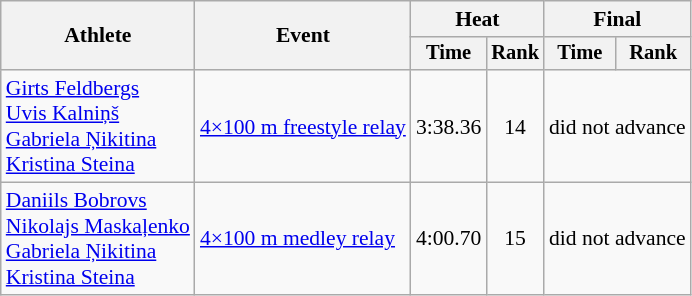<table class=wikitable style="font-size:90%">
<tr>
<th rowspan="2">Athlete</th>
<th rowspan="2">Event</th>
<th colspan="2">Heat</th>
<th colspan="2">Final</th>
</tr>
<tr style="font-size:95%">
<th>Time</th>
<th>Rank</th>
<th>Time</th>
<th>Rank</th>
</tr>
<tr align=center>
<td align=left><a href='#'>Girts Feldbergs</a><br><a href='#'>Uvis Kalniņš</a><br><a href='#'>Gabriela Ņikitina</a><br><a href='#'>Kristina Steina</a></td>
<td align=left><a href='#'>4×100 m freestyle relay</a></td>
<td>3:38.36</td>
<td>14</td>
<td colspan=2>did not advance</td>
</tr>
<tr align=center>
<td align=left><a href='#'>Daniils Bobrovs</a><br><a href='#'>Nikolajs Maskaļenko</a><br><a href='#'>Gabriela Ņikitina</a><br><a href='#'>Kristina Steina</a></td>
<td align=left><a href='#'>4×100 m medley relay</a></td>
<td>4:00.70</td>
<td>15</td>
<td colspan=2>did not advance</td>
</tr>
</table>
